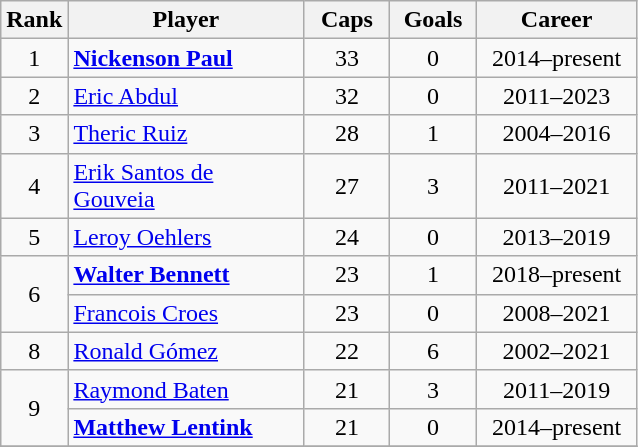<table class="wikitable sortable" style="text-align:center;">
<tr>
<th width=30px>Rank</th>
<th style="width:150px;">Player</th>
<th width=50px>Caps</th>
<th width=50px>Goals</th>
<th style="width:100px;">Career</th>
</tr>
<tr>
<td>1</td>
<td style="text-align: left;"><strong><a href='#'>Nickenson Paul</a></strong></td>
<td>33</td>
<td>0</td>
<td>2014–present</td>
</tr>
<tr>
<td>2</td>
<td style="text-align: left;"><a href='#'>Eric Abdul</a></td>
<td>32</td>
<td>0</td>
<td>2011–2023</td>
</tr>
<tr>
<td>3</td>
<td style="text-align: left;"><a href='#'>Theric Ruiz</a></td>
<td>28</td>
<td>1</td>
<td>2004–2016</td>
</tr>
<tr>
<td>4</td>
<td style="text-align: left;"><a href='#'>Erik Santos de Gouveia</a></td>
<td>27</td>
<td>3</td>
<td>2011–2021</td>
</tr>
<tr>
<td>5</td>
<td style="text-align: left;"><a href='#'>Leroy Oehlers</a></td>
<td>24</td>
<td>0</td>
<td>2013–2019</td>
</tr>
<tr>
<td rowspan=2>6</td>
<td style="text-align: left;"><strong><a href='#'>Walter Bennett</a></strong></td>
<td>23</td>
<td>1</td>
<td>2018–present</td>
</tr>
<tr>
<td style="text-align: left;"><a href='#'>Francois Croes</a></td>
<td>23</td>
<td>0</td>
<td>2008–2021</td>
</tr>
<tr>
<td>8</td>
<td style="text-align: left;"><a href='#'>Ronald Gómez</a></td>
<td>22</td>
<td>6</td>
<td>2002–2021</td>
</tr>
<tr>
<td rowspan=2>9</td>
<td style="text-align: left;"><a href='#'>Raymond Baten</a></td>
<td>21</td>
<td>3</td>
<td>2011–2019</td>
</tr>
<tr>
<td style="text-align: left;"><strong><a href='#'>Matthew Lentink</a></strong></td>
<td>21</td>
<td>0</td>
<td>2014–present</td>
</tr>
<tr>
</tr>
</table>
